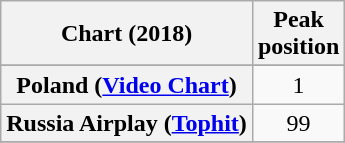<table class="wikitable sortable plainrowheaders" style="text-align:center">
<tr>
<th scope="col">Chart (2018)</th>
<th scope="col">Peak<br>position</th>
</tr>
<tr>
</tr>
<tr>
</tr>
<tr>
</tr>
<tr>
<th scope="row">Poland (<a href='#'>Video Chart</a>)</th>
<td>1</td>
</tr>
<tr>
<th scope="row">Russia Airplay (<a href='#'>Tophit</a>)</th>
<td>99</td>
</tr>
<tr>
</tr>
</table>
